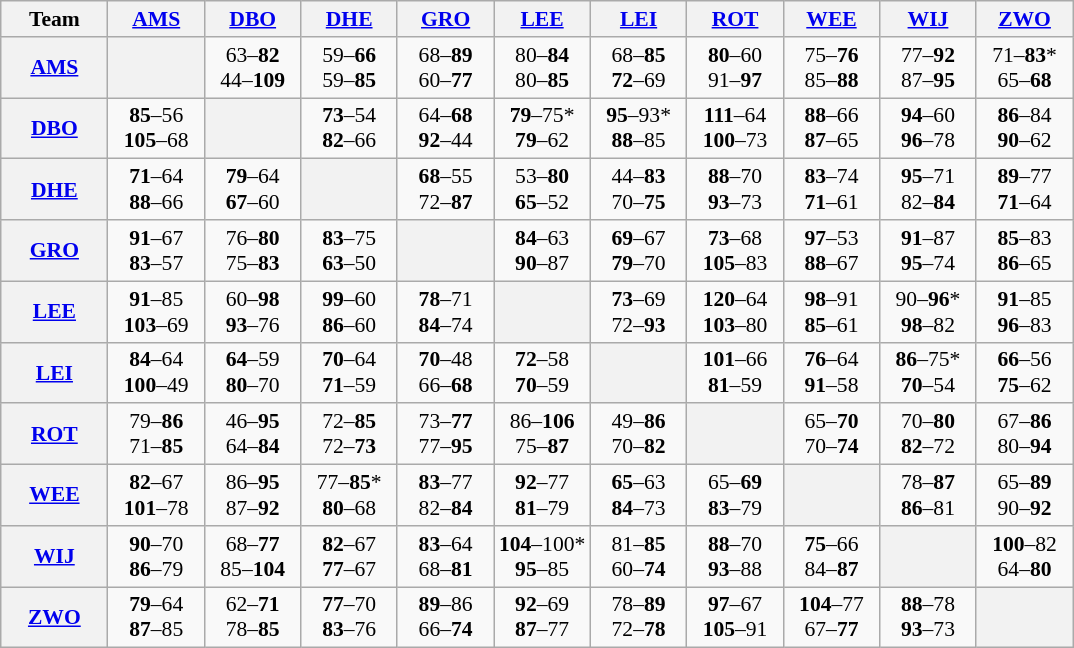<table class="wikitable" style=" text-align:center; font-size:90%;">
<tr>
<th width=10%>Team</th>
<th width=9%><a href='#'>AMS</a></th>
<th width=9%><a href='#'>DBO</a></th>
<th width=9%><a href='#'>DHE</a></th>
<th width=9%><a href='#'>GRO</a></th>
<th width=9%><a href='#'>LEE</a></th>
<th width=9%><a href='#'>LEI</a></th>
<th width=9%><a href='#'>ROT</a></th>
<th width=9%><a href='#'>WEE</a></th>
<th width=9%><a href='#'>WIJ</a></th>
<th width=9%><a href='#'>ZWO</a></th>
</tr>
<tr>
<th><a href='#'>AMS</a></th>
<th></th>
<td>63–<strong>82</strong><br>44–<strong>109</strong></td>
<td>59–<strong>66</strong><br>59–<strong>85</strong></td>
<td>68–<strong>89</strong><br>60–<strong>77</strong></td>
<td>80–<strong>84</strong><br>80–<strong>85</strong></td>
<td>68–<strong>85</strong><br><strong>72</strong>–69</td>
<td><strong>80</strong>–60<br>91–<strong>97</strong></td>
<td>75–<strong>76</strong><br>85–<strong>88</strong></td>
<td>77–<strong>92</strong><br>87–<strong>95</strong></td>
<td>71–<strong>83</strong>*<br>65–<strong>68</strong></td>
</tr>
<tr>
<th><a href='#'>DBO</a></th>
<td><strong>85</strong>–56<br><strong>105</strong>–68</td>
<th></th>
<td><strong>73</strong>–54<br><strong>82</strong>–66</td>
<td>64–<strong>68</strong><br><strong>92</strong>–44</td>
<td><strong>79</strong>–75*<br><strong>79</strong>–62</td>
<td><strong>95</strong>–93*<br><strong>88</strong>–85</td>
<td><strong>111</strong>–64<br><strong>100</strong>–73</td>
<td><strong>88</strong>–66<br><strong>87</strong>–65</td>
<td><strong>94</strong>–60<br><strong>96</strong>–78</td>
<td><strong>86</strong>–84<br><strong>90</strong>–62</td>
</tr>
<tr>
<th><a href='#'>DHE</a></th>
<td><strong>71</strong>–64<br><strong>88</strong>–66</td>
<td><strong>79</strong>–64<br><strong>67</strong>–60</td>
<th></th>
<td><strong>68</strong>–55<br>72–<strong>87</strong></td>
<td>53–<strong>80</strong><br><strong>65</strong>–52</td>
<td>44–<strong>83</strong><br>70–<strong>75</strong></td>
<td><strong>88</strong>–70<br><strong>93</strong>–73</td>
<td><strong>83</strong>–74<br><strong>71</strong>–61</td>
<td><strong>95</strong>–71<br>82–<strong>84</strong></td>
<td><strong>89</strong>–77<br><strong>71</strong>–64</td>
</tr>
<tr>
<th><a href='#'>GRO</a></th>
<td><strong>91</strong>–67<br><strong>83</strong>–57</td>
<td>76–<strong>80</strong><br>75–<strong>83</strong></td>
<td><strong>83</strong>–75<br><strong>63</strong>–50</td>
<th></th>
<td><strong>84</strong>–63<br><strong>90</strong>–87</td>
<td><strong>69</strong>–67<br><strong>79</strong>–70</td>
<td><strong>73</strong>–68<br><strong>105</strong>–83</td>
<td><strong>97</strong>–53<br><strong>88</strong>–67</td>
<td><strong>91</strong>–87<br><strong>95</strong>–74</td>
<td><strong>85</strong>–83<br><strong>86</strong>–65</td>
</tr>
<tr>
<th><a href='#'>LEE</a></th>
<td><strong>91</strong>–85<br><strong>103</strong>–69</td>
<td>60–<strong>98</strong><br><strong>93</strong>–76</td>
<td><strong>99</strong>–60<br><strong>86</strong>–60</td>
<td><strong>78</strong>–71<br><strong>84</strong>–74</td>
<th></th>
<td><strong>73</strong>–69<br>72–<strong>93</strong></td>
<td><strong>120</strong>–64<br><strong>103</strong>–80</td>
<td><strong>98</strong>–91<br><strong>85</strong>–61</td>
<td>90–<strong>96</strong>*<br><strong>98</strong>–82</td>
<td><strong>91</strong>–85<br><strong>96</strong>–83</td>
</tr>
<tr>
<th><a href='#'>LEI</a></th>
<td><strong>84</strong>–64<br><strong>100</strong>–49</td>
<td><strong>64</strong>–59<br><strong>80</strong>–70</td>
<td><strong>70</strong>–64<br><strong>71</strong>–59</td>
<td><strong>70</strong>–48<br>66–<strong>68</strong></td>
<td><strong>72</strong>–58<br><strong>70</strong>–59</td>
<th></th>
<td><strong>101</strong>–66<br><strong>81</strong>–59</td>
<td><strong>76</strong>–64<br><strong>91</strong>–58</td>
<td><strong>86</strong>–75*<br><strong>70</strong>–54</td>
<td><strong>66</strong>–56<br><strong>75</strong>–62</td>
</tr>
<tr>
<th><a href='#'>ROT</a></th>
<td>79–<strong>86</strong><br>71–<strong>85</strong></td>
<td>46–<strong>95</strong><br>64–<strong>84</strong></td>
<td>72–<strong>85</strong><br>72–<strong>73</strong></td>
<td>73–<strong>77</strong><br>77–<strong>95</strong></td>
<td>86–<strong>106</strong><br>75–<strong>87</strong></td>
<td>49–<strong>86</strong><br>70–<strong>82</strong></td>
<th></th>
<td>65–<strong>70</strong><br>70–<strong>74</strong></td>
<td>70–<strong>80</strong><br><strong>82</strong>–72</td>
<td>67–<strong>86</strong><br>80–<strong>94</strong></td>
</tr>
<tr>
<th><a href='#'>WEE</a></th>
<td><strong>82</strong>–67<br><strong>101</strong>–78</td>
<td>86–<strong>95</strong><br>87–<strong>92</strong></td>
<td>77–<strong>85</strong>*<br><strong>80</strong>–68</td>
<td><strong>83</strong>–77<br>82–<strong>84</strong></td>
<td><strong>92</strong>–77<br><strong>81</strong>–79</td>
<td><strong>65</strong>–63<br><strong>84</strong>–73</td>
<td>65–<strong>69</strong><br><strong>83</strong>–79</td>
<th></th>
<td>78–<strong>87</strong><br><strong>86</strong>–81</td>
<td>65–<strong>89</strong><br>90–<strong>92</strong></td>
</tr>
<tr>
<th><a href='#'>WIJ</a></th>
<td><strong>90</strong>–70<br><strong>86</strong>–79</td>
<td>68–<strong>77</strong><br>85–<strong>104</strong></td>
<td><strong>82</strong>–67<br><strong>77</strong>–67</td>
<td><strong>83</strong>–64<br>68–<strong>81</strong></td>
<td><strong>104</strong>–100*<br><strong>95</strong>–85</td>
<td>81–<strong>85</strong><br>60–<strong>74</strong></td>
<td><strong>88</strong>–70<br><strong>93</strong>–88</td>
<td><strong>75</strong>–66<br>84–<strong>87</strong></td>
<th></th>
<td><strong>100</strong>–82<br>64–<strong>80</strong></td>
</tr>
<tr>
<th><a href='#'>ZWO</a></th>
<td><strong>79</strong>–64<br><strong>87</strong>–85</td>
<td>62–<strong>71</strong><br>78–<strong>85</strong></td>
<td><strong>77</strong>–70<br><strong>83</strong>–76</td>
<td><strong>89</strong>–86<br>66–<strong>74</strong></td>
<td><strong>92</strong>–69<br><strong>87</strong>–77</td>
<td>78–<strong>89</strong><br>72–<strong>78</strong></td>
<td><strong>97</strong>–67<br><strong>105</strong>–91</td>
<td><strong>104</strong>–77<br>67–<strong>77</strong></td>
<td><strong>88</strong>–78<br><strong>93</strong>–73</td>
<th></th>
</tr>
</table>
